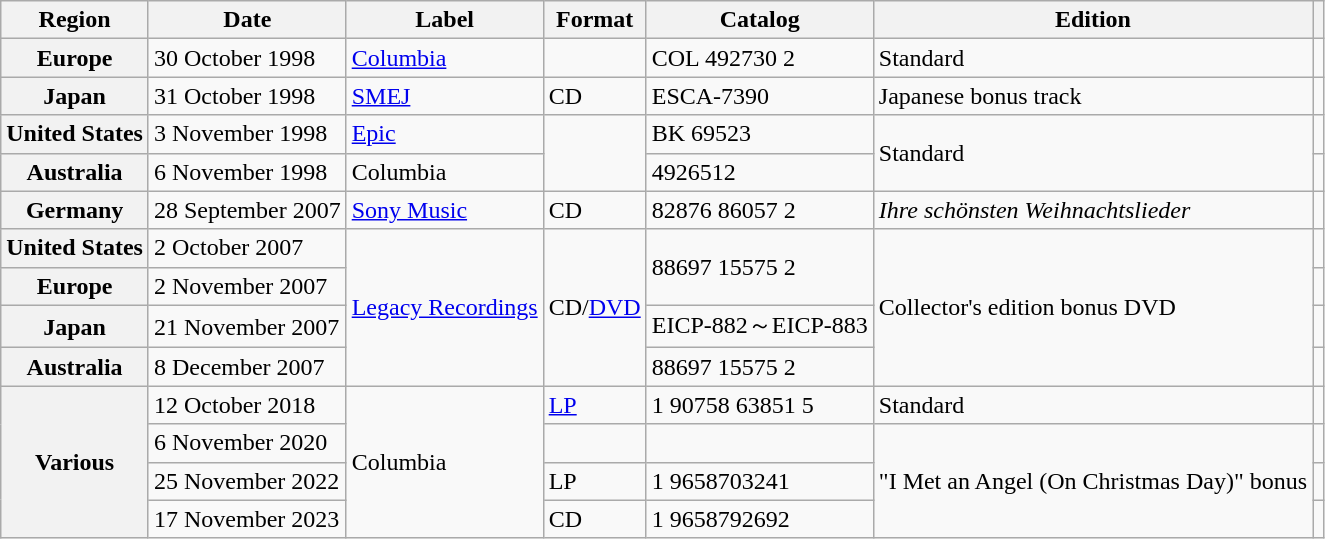<table class="wikitable plainrowheaders">
<tr>
<th scope="col">Region</th>
<th scope="col">Date</th>
<th scope="col">Label</th>
<th scope="col">Format</th>
<th scope="col">Catalog</th>
<th scope="col">Edition</th>
<th scope="col"></th>
</tr>
<tr>
<th scope="row">Europe</th>
<td>30 October 1998</td>
<td><a href='#'>Columbia</a></td>
<td></td>
<td>COL 492730 2</td>
<td>Standard</td>
<td style="text-align:center;"></td>
</tr>
<tr>
<th scope="row">Japan</th>
<td>31 October 1998</td>
<td><a href='#'>SMEJ</a></td>
<td>CD</td>
<td>ESCA-7390</td>
<td>Japanese bonus track</td>
<td style="text-align:center;"></td>
</tr>
<tr>
<th scope="row">United States</th>
<td>3 November 1998</td>
<td><a href='#'>Epic</a></td>
<td rowspan="2"></td>
<td>BK 69523</td>
<td rowspan="2">Standard</td>
<td style="text-align:center;"></td>
</tr>
<tr>
<th scope="row">Australia</th>
<td>6 November 1998</td>
<td>Columbia</td>
<td>4926512</td>
<td style="text-align:center;"></td>
</tr>
<tr>
<th scope="row">Germany</th>
<td>28 September 2007</td>
<td><a href='#'>Sony Music</a></td>
<td>CD</td>
<td>82876 86057 2</td>
<td><em>Ihre schönsten Weihnachtslieder</em></td>
<td style="text-align:center;"></td>
</tr>
<tr>
<th scope="row">United States</th>
<td>2 October 2007</td>
<td rowspan="4"><a href='#'>Legacy Recordings</a></td>
<td rowspan="4">CD/<a href='#'>DVD</a></td>
<td rowspan="2">88697 15575 2</td>
<td rowspan="4">Collector's edition bonus DVD</td>
<td style="text-align:center;"></td>
</tr>
<tr>
<th scope="row">Europe</th>
<td>2 November 2007</td>
<td style="text-align:center;"></td>
</tr>
<tr>
<th scope="row">Japan</th>
<td>21 November 2007</td>
<td>EICP-882～EICP-883</td>
<td style="text-align:center;"></td>
</tr>
<tr>
<th scope="row">Australia</th>
<td>8 December 2007</td>
<td>88697 15575 2</td>
<td style="text-align:center;"></td>
</tr>
<tr>
<th scope="row" rowspan="4">Various</th>
<td>12 October 2018</td>
<td rowspan="4">Columbia</td>
<td><a href='#'>LP</a></td>
<td>1 90758 63851 5</td>
<td>Standard</td>
<td style="text-align:center;"></td>
</tr>
<tr>
<td>6 November 2020</td>
<td></td>
<td></td>
<td rowspan="3">"I Met an Angel (On Christmas Day)" bonus</td>
<td style="text-align:center;"></td>
</tr>
<tr>
<td>25 November 2022</td>
<td>LP</td>
<td>1 9658703241</td>
<td style="text-align:center;"></td>
</tr>
<tr>
<td>17 November 2023</td>
<td>CD</td>
<td>1 9658792692</td>
<td style="text-align:center;"></td>
</tr>
</table>
